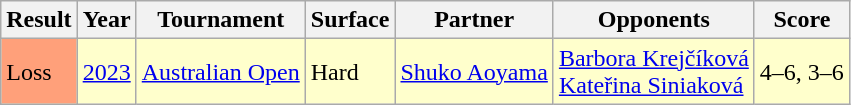<table class="sortable wikitable">
<tr>
<th>Result</th>
<th>Year</th>
<th>Tournament</th>
<th>Surface</th>
<th>Partner</th>
<th>Opponents</th>
<th class="unsortable">Score</th>
</tr>
<tr style="background:#ffc;">
<td style="background:#ffa07a;">Loss</td>
<td><a href='#'>2023</a></td>
<td><a href='#'>Australian Open</a></td>
<td>Hard</td>
<td> <a href='#'>Shuko Aoyama</a></td>
<td> <a href='#'>Barbora Krejčíková</a> <br>  <a href='#'>Kateřina Siniaková</a></td>
<td>4–6, 3–6</td>
</tr>
</table>
